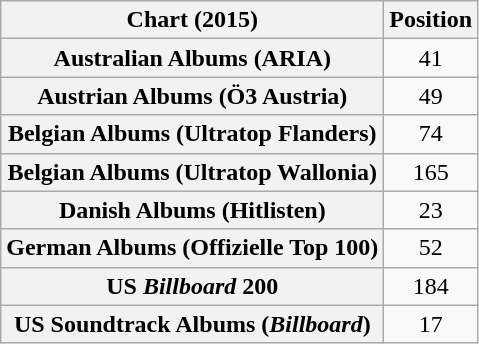<table class="wikitable sortable plainrowheaders" style="text-align:center">
<tr>
<th scope="col">Chart (2015)</th>
<th scope="col">Position</th>
</tr>
<tr>
<th scope="row">Australian Albums (ARIA)</th>
<td>41</td>
</tr>
<tr>
<th scope="row">Austrian Albums (Ö3 Austria)</th>
<td>49</td>
</tr>
<tr>
<th scope="row">Belgian Albums (Ultratop Flanders)</th>
<td>74</td>
</tr>
<tr>
<th scope="row">Belgian Albums (Ultratop Wallonia)</th>
<td>165</td>
</tr>
<tr>
<th scope="row">Danish Albums (Hitlisten)</th>
<td>23</td>
</tr>
<tr>
<th scope="row">German Albums (Offizielle Top 100)</th>
<td>52</td>
</tr>
<tr>
<th scope="row">US <em>Billboard</em> 200</th>
<td>184</td>
</tr>
<tr>
<th scope="row">US Soundtrack Albums (<em>Billboard</em>)</th>
<td>17</td>
</tr>
</table>
